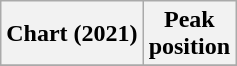<table class="wikitable plainrowheaders" style="text-align:center">
<tr>
<th scope="col">Chart (2021)</th>
<th scope="col">Peak<br>position</th>
</tr>
<tr>
</tr>
</table>
